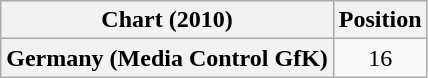<table class="wikitable plainrowheaders" style="text-align:center">
<tr>
<th scope="col">Chart (2010)</th>
<th scope="col">Position</th>
</tr>
<tr>
<th scope="row">Germany (Media Control GfK)</th>
<td>16</td>
</tr>
</table>
